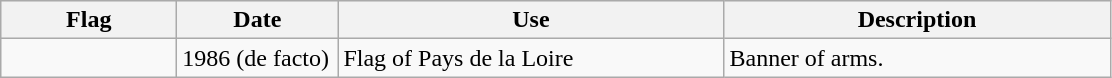<table class="wikitable">
<tr style="background:#efefef;">
<th style="width:110px;">Flag</th>
<th style="width:100px;">Date</th>
<th style="width:250px;">Use</th>
<th style="width:250px;">Description</th>
</tr>
<tr>
<td></td>
<td>1986 (de facto)</td>
<td>Flag of Pays de la Loire </td>
<td>Banner of arms.</td>
</tr>
</table>
